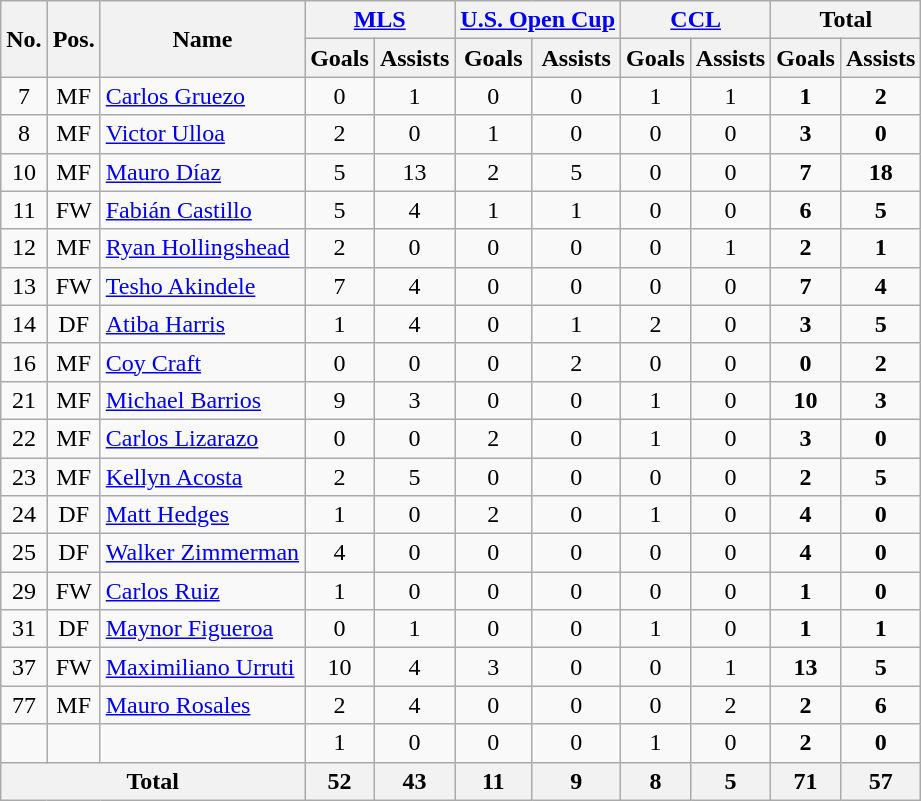<table class="wikitable sortable" style="text-align: center;">
<tr>
<th rowspan="2">No.</th>
<th rowspan="2">Pos.</th>
<th rowspan="2">Name</th>
<th colspan="2"><a href='#'>MLS</a></th>
<th colspan="2"><a href='#'>U.S. Open Cup</a></th>
<th colspan="2"><a href='#'>CCL</a></th>
<th colspan="2"><strong>Total</strong></th>
</tr>
<tr>
<th>Goals</th>
<th>Assists</th>
<th>Goals</th>
<th>Assists</th>
<th>Goals</th>
<th>Assists</th>
<th>Goals</th>
<th>Assists</th>
</tr>
<tr>
<td>7</td>
<td>MF</td>
<td align=left> <a href='#'>Carlos Gruezo</a></td>
<td>0</td>
<td>1</td>
<td>0</td>
<td>0</td>
<td>1</td>
<td>1</td>
<td><strong>1</strong></td>
<td><strong>2</strong></td>
</tr>
<tr>
<td>8</td>
<td>MF</td>
<td align=left> <a href='#'>Victor Ulloa</a></td>
<td>2</td>
<td>0</td>
<td>1</td>
<td>0</td>
<td>0</td>
<td>0</td>
<td><strong>3</strong></td>
<td><strong>0</strong></td>
</tr>
<tr>
<td>10</td>
<td>MF</td>
<td align=left> <a href='#'>Mauro Díaz</a></td>
<td>5</td>
<td>13</td>
<td>2</td>
<td>5</td>
<td>0</td>
<td>0</td>
<td><strong>7</strong></td>
<td><strong>18</strong></td>
</tr>
<tr>
<td>11</td>
<td>FW</td>
<td align=left> <a href='#'>Fabián Castillo</a></td>
<td>5</td>
<td>4</td>
<td>1</td>
<td>1</td>
<td>0</td>
<td>0</td>
<td><strong>6</strong></td>
<td><strong>5</strong></td>
</tr>
<tr>
<td>12</td>
<td>MF</td>
<td align=left> <a href='#'>Ryan Hollingshead</a></td>
<td>2</td>
<td>0</td>
<td>0</td>
<td>0</td>
<td>0</td>
<td>1</td>
<td><strong>2</strong></td>
<td><strong>1</strong></td>
</tr>
<tr>
<td>13</td>
<td>FW</td>
<td align=left> <a href='#'>Tesho Akindele</a></td>
<td>7</td>
<td>4</td>
<td>0</td>
<td>0</td>
<td>0</td>
<td>0</td>
<td><strong>7</strong></td>
<td><strong>4</strong></td>
</tr>
<tr>
<td>14</td>
<td>DF</td>
<td align=left> <a href='#'>Atiba Harris</a></td>
<td>1</td>
<td>4</td>
<td>0</td>
<td>1</td>
<td>2</td>
<td>0</td>
<td><strong>3</strong></td>
<td><strong>5</strong></td>
</tr>
<tr>
<td>16</td>
<td>MF</td>
<td align=left> <a href='#'>Coy Craft</a></td>
<td>0</td>
<td>0</td>
<td>0</td>
<td>2</td>
<td>0</td>
<td>0</td>
<td><strong>0</strong></td>
<td><strong>2</strong></td>
</tr>
<tr>
<td>21</td>
<td>MF</td>
<td align=left> <a href='#'>Michael Barrios</a></td>
<td>9</td>
<td>3</td>
<td>0</td>
<td>0</td>
<td>1</td>
<td>0</td>
<td><strong>10</strong></td>
<td><strong>3</strong></td>
</tr>
<tr>
<td>22</td>
<td>MF</td>
<td align=left> <a href='#'>Carlos Lizarazo</a></td>
<td>0</td>
<td>0</td>
<td>2</td>
<td>0</td>
<td>1</td>
<td>0</td>
<td><strong>3</strong></td>
<td><strong>0</strong></td>
</tr>
<tr>
<td>23</td>
<td>MF</td>
<td align=left> <a href='#'>Kellyn Acosta</a></td>
<td>2</td>
<td>5</td>
<td>0</td>
<td>0</td>
<td>0</td>
<td>0</td>
<td><strong>2</strong></td>
<td><strong>5</strong></td>
</tr>
<tr>
<td>24</td>
<td>DF</td>
<td align=left> <a href='#'>Matt Hedges</a></td>
<td>1</td>
<td>0</td>
<td>2</td>
<td>0</td>
<td>1</td>
<td>0</td>
<td><strong>4</strong></td>
<td><strong>0</strong></td>
</tr>
<tr>
<td>25</td>
<td>DF</td>
<td align=left> <a href='#'>Walker Zimmerman</a></td>
<td>4</td>
<td>0</td>
<td>0</td>
<td>0</td>
<td>0</td>
<td>0</td>
<td><strong>4</strong></td>
<td><strong>0</strong></td>
</tr>
<tr>
<td>29</td>
<td>FW</td>
<td align=left> <a href='#'>Carlos Ruiz</a></td>
<td>1</td>
<td>0</td>
<td>0</td>
<td>0</td>
<td>0</td>
<td>0</td>
<td><strong>1</strong></td>
<td><strong>0</strong></td>
</tr>
<tr>
<td>31</td>
<td>DF</td>
<td align=left> <a href='#'>Maynor Figueroa</a></td>
<td>0</td>
<td>1</td>
<td>0</td>
<td>0</td>
<td>1</td>
<td>0</td>
<td><strong>1</strong></td>
<td><strong>1</strong></td>
</tr>
<tr>
<td>37</td>
<td>FW</td>
<td align=left> <a href='#'>Maximiliano Urruti</a></td>
<td>10</td>
<td>4</td>
<td>3</td>
<td>0</td>
<td>0</td>
<td>1</td>
<td><strong>13</strong></td>
<td><strong>5</strong></td>
</tr>
<tr>
<td>77</td>
<td>MF</td>
<td align=left> <a href='#'>Mauro Rosales</a></td>
<td>2</td>
<td>4</td>
<td>0</td>
<td>0</td>
<td>0</td>
<td>2</td>
<td><strong>2</strong></td>
<td><strong>6</strong></td>
</tr>
<tr>
<td></td>
<td></td>
<td></td>
<td>1</td>
<td>0</td>
<td>0</td>
<td>0</td>
<td>1</td>
<td>0</td>
<td><strong>2</strong></td>
<td><strong>0</strong></td>
</tr>
<tr>
<th colspan=3>Total</th>
<th>52</th>
<th>43</th>
<th>11</th>
<th>9</th>
<th>8</th>
<th>5</th>
<th>71</th>
<th>57</th>
</tr>
</table>
